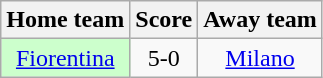<table class="wikitable" style="text-align: center">
<tr>
<th>Home team</th>
<th>Score</th>
<th>Away team</th>
</tr>
<tr>
<td bgcolor="ccffcc"><a href='#'>Fiorentina</a></td>
<td>5-0</td>
<td><a href='#'>Milano</a></td>
</tr>
</table>
